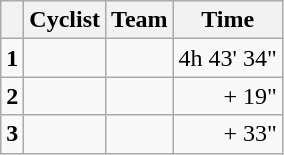<table class="wikitable">
<tr>
<th></th>
<th>Cyclist</th>
<th>Team</th>
<th>Time</th>
</tr>
<tr>
<td><strong>1</strong></td>
<td></td>
<td></td>
<td align=right>4h 43' 34"</td>
</tr>
<tr>
<td><strong>2</strong></td>
<td></td>
<td></td>
<td align=right>+ 19"</td>
</tr>
<tr>
<td><strong>3</strong></td>
<td></td>
<td></td>
<td align=right>+ 33"</td>
</tr>
</table>
